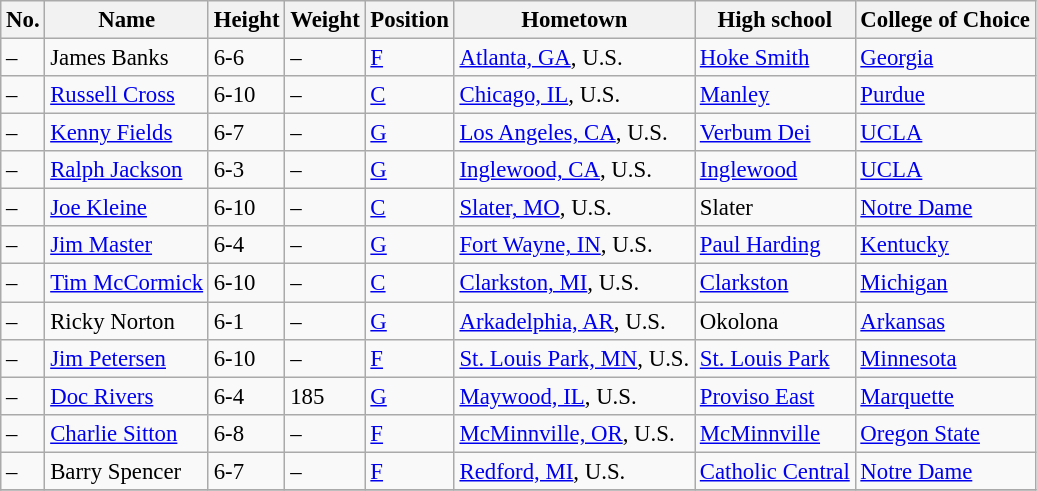<table class="wikitable sortable" style="font-size: 95%;">
<tr>
<th>No.</th>
<th>Name</th>
<th>Height</th>
<th>Weight</th>
<th>Position</th>
<th>Hometown</th>
<th>High school</th>
<th>College of Choice</th>
</tr>
<tr>
<td>–</td>
<td>James Banks</td>
<td>6-6</td>
<td>–</td>
<td><a href='#'>F</a></td>
<td><a href='#'>Atlanta, GA</a>, U.S.</td>
<td><a href='#'>Hoke Smith</a></td>
<td><a href='#'>Georgia</a></td>
</tr>
<tr>
<td>–</td>
<td><a href='#'>Russell Cross</a></td>
<td>6-10</td>
<td>–</td>
<td><a href='#'>C</a></td>
<td><a href='#'>Chicago, IL</a>, U.S.</td>
<td><a href='#'>Manley</a></td>
<td><a href='#'>Purdue</a></td>
</tr>
<tr>
<td>–</td>
<td><a href='#'>Kenny Fields</a></td>
<td>6-7</td>
<td>–</td>
<td><a href='#'>G</a></td>
<td><a href='#'>Los Angeles, CA</a>, U.S.</td>
<td><a href='#'>Verbum Dei</a></td>
<td><a href='#'>UCLA</a></td>
</tr>
<tr>
<td>–</td>
<td><a href='#'>Ralph Jackson</a></td>
<td>6-3</td>
<td>–</td>
<td><a href='#'>G</a></td>
<td><a href='#'>Inglewood, CA</a>, U.S.</td>
<td><a href='#'>Inglewood</a></td>
<td><a href='#'>UCLA</a></td>
</tr>
<tr>
<td>–</td>
<td><a href='#'>Joe Kleine</a></td>
<td>6-10</td>
<td>–</td>
<td><a href='#'>C</a></td>
<td><a href='#'>Slater, MO</a>, U.S.</td>
<td>Slater</td>
<td><a href='#'>Notre Dame</a></td>
</tr>
<tr>
<td>–</td>
<td><a href='#'>Jim Master</a></td>
<td>6-4</td>
<td>–</td>
<td><a href='#'>G</a></td>
<td><a href='#'>Fort Wayne, IN</a>, U.S.</td>
<td><a href='#'>Paul Harding</a></td>
<td><a href='#'>Kentucky</a></td>
</tr>
<tr>
<td>–</td>
<td><a href='#'>Tim McCormick</a></td>
<td>6-10</td>
<td>–</td>
<td><a href='#'>C</a></td>
<td><a href='#'>Clarkston, MI</a>, U.S.</td>
<td><a href='#'>Clarkston</a></td>
<td><a href='#'>Michigan</a></td>
</tr>
<tr>
<td>–</td>
<td>Ricky Norton</td>
<td>6-1</td>
<td>–</td>
<td><a href='#'>G</a></td>
<td><a href='#'>Arkadelphia, AR</a>, U.S.</td>
<td>Okolona</td>
<td><a href='#'>Arkansas</a></td>
</tr>
<tr>
<td>–</td>
<td><a href='#'>Jim Petersen</a></td>
<td>6-10</td>
<td>–</td>
<td><a href='#'>F</a></td>
<td><a href='#'>St. Louis Park, MN</a>, U.S.</td>
<td><a href='#'>St. Louis Park</a></td>
<td><a href='#'>Minnesota</a></td>
</tr>
<tr>
<td>–</td>
<td><a href='#'>Doc Rivers</a></td>
<td>6-4</td>
<td>185</td>
<td><a href='#'>G</a></td>
<td><a href='#'>Maywood, IL</a>, U.S.</td>
<td><a href='#'>Proviso East</a></td>
<td><a href='#'>Marquette</a></td>
</tr>
<tr>
<td>–</td>
<td><a href='#'>Charlie Sitton</a></td>
<td>6-8</td>
<td>–</td>
<td><a href='#'>F</a></td>
<td><a href='#'>McMinnville, OR</a>, U.S.</td>
<td><a href='#'>McMinnville</a></td>
<td><a href='#'>Oregon State</a></td>
</tr>
<tr>
<td>–</td>
<td>Barry Spencer</td>
<td>6-7</td>
<td>–</td>
<td><a href='#'>F</a></td>
<td><a href='#'>Redford, MI</a>, U.S.</td>
<td><a href='#'>Catholic Central</a></td>
<td><a href='#'>Notre Dame</a></td>
</tr>
<tr>
</tr>
</table>
